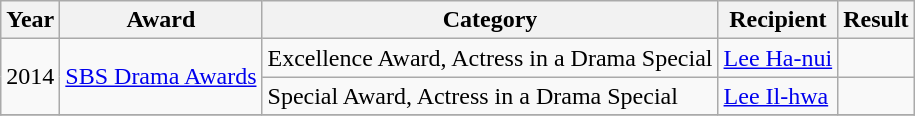<table class="wikitable">
<tr>
<th>Year</th>
<th>Award</th>
<th>Category</th>
<th>Recipient</th>
<th>Result</th>
</tr>
<tr>
<td rowspan=2>2014</td>
<td rowspan=2><a href='#'>SBS Drama Awards</a></td>
<td>Excellence Award, Actress in a Drama Special</td>
<td><a href='#'>Lee Ha-nui</a></td>
<td></td>
</tr>
<tr>
<td>Special Award, Actress in a Drama Special</td>
<td><a href='#'>Lee Il-hwa</a></td>
<td></td>
</tr>
<tr>
</tr>
</table>
